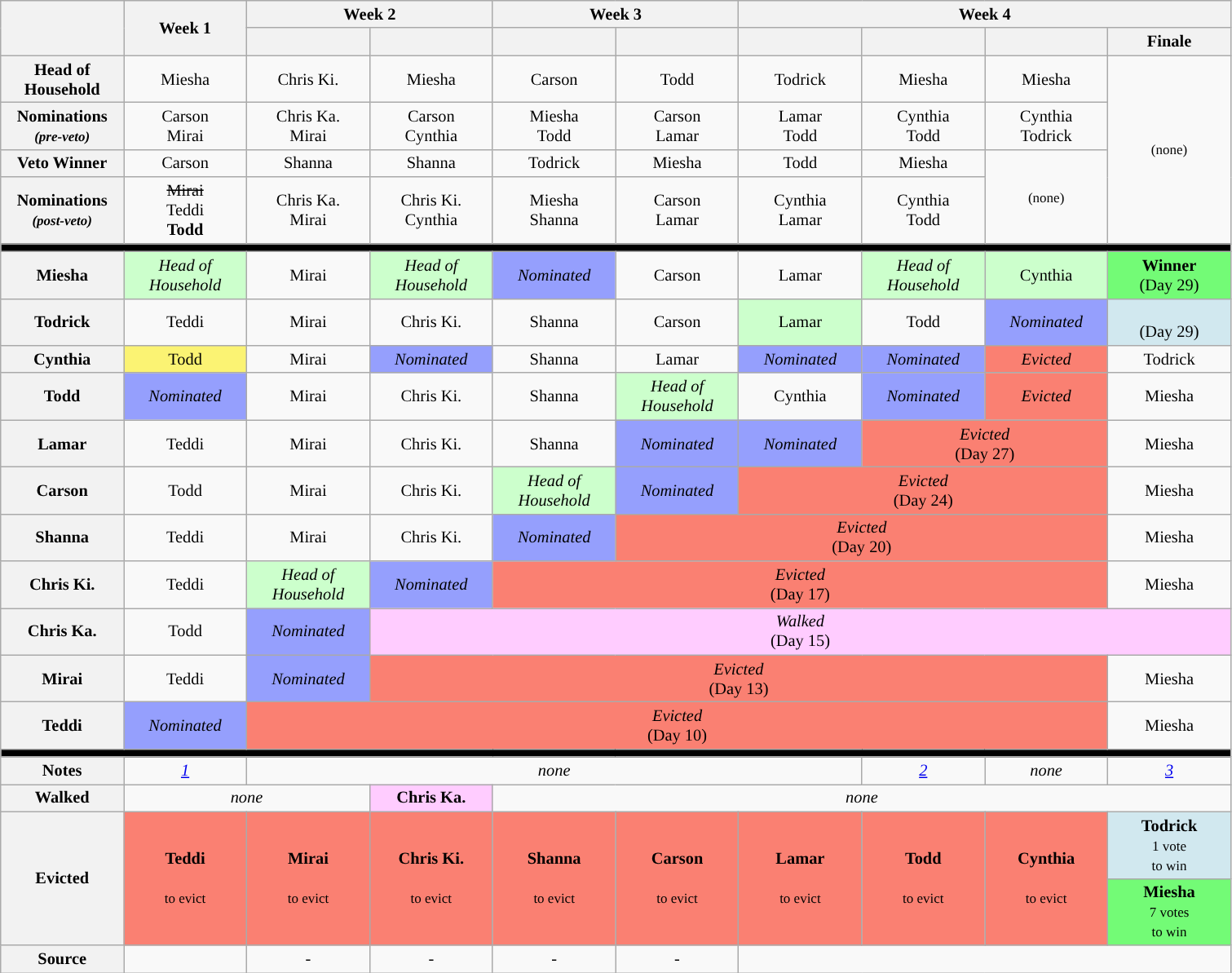<table class="wikitable" style="text-align:center; font-size:85%">
<tr>
<th style="width:8%" rowspan="2"></th>
<th style="width:8%" rowspan="2">Week 1</th>
<th style="width:8%" colspan=2>Week 2</th>
<th style="width:8%" colspan=2>Week 3</th>
<th style="width:8%" colspan=4>Week 4</th>
</tr>
<tr>
<th style="width:8%"></th>
<th style="width:8%"></th>
<th style="width:8%"></th>
<th style="width:8%"></th>
<th style="width:8%"></th>
<th style="width:8%"></th>
<th style="width:8%"></th>
<th style="width:8%">Finale</th>
</tr>
<tr>
<th>Head of<br>Household</th>
<td>Miesha</td>
<td>Chris Ki.</td>
<td>Miesha</td>
<td>Carson</td>
<td>Todd</td>
<td>Todrick</td>
<td>Miesha</td>
<td>Miesha</td>
<td rowspan="4"><small>(none)</small></td>
</tr>
<tr>
<th>Nominations<br><small><em>(pre-veto)</em></small></th>
<td>Carson<br>Mirai</td>
<td>Chris Ka.<br>Mirai</td>
<td>Carson<br>Cynthia</td>
<td>Miesha<br>Todd</td>
<td>Carson<br>Lamar</td>
<td>Lamar<br>Todd</td>
<td>Cynthia<br>Todd</td>
<td>Cynthia<br>Todrick</td>
</tr>
<tr>
<th>Veto Winner</th>
<td>Carson</td>
<td>Shanna</td>
<td>Shanna</td>
<td>Todrick</td>
<td>Miesha</td>
<td>Todd</td>
<td>Miesha</td>
<td rowspan="2"><small>(none)</small></td>
</tr>
<tr>
<th>Nominations<br><small><em>(post-veto)</em></small></th>
<td><s>Mirai</s><br> Teddi<br><strong>Todd</strong></td>
<td>Chris Ka.<br>Mirai</td>
<td>Chris Ki.<br>Cynthia</td>
<td>Miesha<br>Shanna</td>
<td>Carson<br>Lamar</td>
<td>Cynthia<br>Lamar</td>
<td>Cynthia<br>Todd</td>
</tr>
<tr>
<td colspan="11" style="background:#000000"></td>
</tr>
<tr>
<th>Miesha</th>
<td style="background:#cfc"><em>Head of</em><br><em>Household</em></td>
<td>Mirai</td>
<td style="background:#cfc"><em>Head of</em><br><em>Household</em></td>
<td style="background:#959ffd"><em>Nominated</em></td>
<td>Carson</td>
<td>Lamar</td>
<td style="background:#cfc"><em>Head of</em><br><em>Household</em></td>
<td style="background:#cfc">Cynthia</td>
<td style="background:#73FB76"><strong>Winner</strong><br>(Day 29)</td>
</tr>
<tr>
<th>Todrick</th>
<td>Teddi</td>
<td>Mirai</td>
<td>Chris Ki.</td>
<td>Shanna</td>
<td>Carson</td>
<td style="background:#cfc">Lamar</td>
<td>Todd</td>
<td style="background:#959ffd"><em>Nominated</em></td>
<td style="background:#D1E8EF"><strong></strong><br>(Day 29)</td>
</tr>
<tr>
<th>Cynthia</th>
<td style="background:#FBF373">Todd</td>
<td>Mirai</td>
<td style="background:#959ffd"><em>Nominated</em></td>
<td>Shanna</td>
<td>Lamar</td>
<td style="background:#959ffd"><em>Nominated</em></td>
<td style="background:#959ffd"><em>Nominated</em></td>
<td style="background:salmon"><em>Evicted</em><br></td>
<td>Todrick</td>
</tr>
<tr>
<th>Todd</th>
<td style="background:#959ffd"><em>Nominated</em></td>
<td>Mirai</td>
<td>Chris Ki.</td>
<td>Shanna</td>
<td style="background:#cfc"><em>Head of</em><br><em>Household</em></td>
<td>Cynthia</td>
<td style="background:#959ffd"><em>Nominated</em></td>
<td style="background:salmon"><em>Evicted</em><br></td>
<td>Miesha</td>
</tr>
<tr>
<th>Lamar</th>
<td>Teddi</td>
<td>Mirai</td>
<td>Chris Ki.</td>
<td>Shanna</td>
<td style="background:#959ffd"><em>Nominated</em></td>
<td style="background:#959ffd"><em>Nominated</em></td>
<td colspan="2" style="background:salmon"><em>Evicted</em><br>(Day 27)</td>
<td>Miesha</td>
</tr>
<tr>
<th>Carson</th>
<td>Todd</td>
<td>Mirai</td>
<td>Chris Ki.</td>
<td style="background:#cfc"><em>Head of</em><br><em>Household</em></td>
<td style="background:#959ffd"><em>Nominated</em></td>
<td colspan="3" style="background:salmon"><em>Evicted</em><br>(Day 24)</td>
<td>Miesha</td>
</tr>
<tr>
<th>Shanna</th>
<td>Teddi</td>
<td>Mirai</td>
<td>Chris Ki.</td>
<td style="background:#959ffd"><em>Nominated</em></td>
<td colspan="4" style="background:salmon"><em>Evicted</em><br>(Day 20)</td>
<td>Miesha</td>
</tr>
<tr>
<th>Chris Ki.</th>
<td>Teddi</td>
<td style="background:#cfc"><em>Head of</em><br><em>Household</em></td>
<td style="background:#959ffd"><em>Nominated</em></td>
<td colspan="5" style="background:salmon"><em>Evicted</em><br>(Day 17)</td>
<td>Miesha</td>
</tr>
<tr>
<th>Chris Ka.</th>
<td>Todd</td>
<td style="background:#959ffd"><em>Nominated</em></td>
<td colspan="7" style="background:#fcf"><em>Walked</em><br>(Day 15)</td>
</tr>
<tr>
<th>Mirai</th>
<td>Teddi</td>
<td style="background:#959ffd"><em>Nominated</em></td>
<td colspan="6" style="background:salmon"><em>Evicted</em><br>(Day 13)</td>
<td>Miesha</td>
</tr>
<tr>
<th>Teddi</th>
<td style="background:#959ffd"><em>Nominated</em></td>
<td colspan="7" style="background:salmon"><em>Evicted</em><br>(Day 10)</td>
<td>Miesha</td>
</tr>
<tr>
<th colspan="11" style="background:#000"></th>
</tr>
<tr>
<th>Notes</th>
<td><em><a href='#'>1</a></em></td>
<td colspan="5"><em>none</em></td>
<td><em><a href='#'>2</a></em></td>
<td><em>none</em></td>
<td><em><a href='#'>3</a></em></td>
</tr>
<tr>
<th>Walked</th>
<td colspan="2"><em>none</em></td>
<td style="background:#fcf"><strong>Chris Ka.</strong></td>
<td colspan="6"><em>none</em></td>
</tr>
<tr>
<th rowspan="2">Evicted</th>
<td style="background:salmon" rowspan="2"><strong>Teddi</strong><br><small><br> to evict</small></td>
<td style="background:salmon" rowspan="2"><strong>Mirai</strong><br><small><br> to evict</small></td>
<td style="background:salmon" rowspan="2"><strong>Chris Ki.</strong><br><small><br> to evict</small></td>
<td style="background:salmon" rowspan="2"><strong>Shanna</strong><br><small><br>to evict</small></td>
<td style="background:salmon" rowspan="2"><strong>Carson</strong><br><small><br>to evict</small></td>
<td style="background:salmon" rowspan="2"><strong>Lamar</strong><br><small><br>to evict</small></td>
<td style="background:salmon" rowspan="2"><strong>Todd</strong><br><small><br>to evict</small></td>
<td style="background:salmon" rowspan="2"><strong>Cynthia</strong><br><small><br>to evict</small></td>
<td style="background:#D1E8EF"><strong>Todrick</strong><br><small>1 vote<br>to win</small></td>
</tr>
<tr>
<td style="background:#73FB76"><strong>Miesha</strong><br><small>7 votes<br>to win</small></td>
</tr>
<tr>
<th>Source</th>
<td></td>
<td>-</td>
<td>-</td>
<td>-</td>
<td>-</td>
<td colspan="4"></td>
</tr>
</table>
